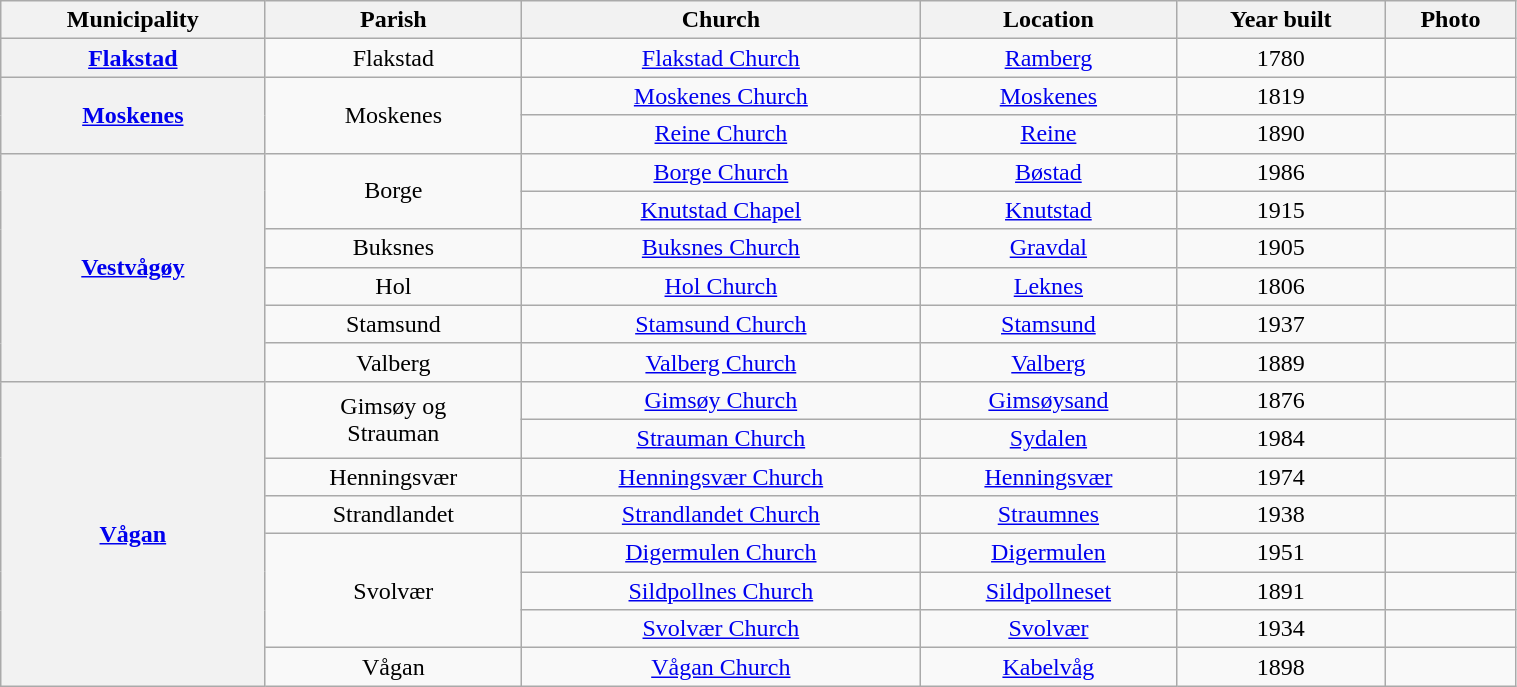<table class="wikitable" style="text-align: center; width: 80%;">
<tr>
<th>Municipality</th>
<th>Parish </th>
<th>Church</th>
<th>Location</th>
<th>Year built</th>
<th>Photo</th>
</tr>
<tr>
<th rowspan="1"><a href='#'>Flakstad</a></th>
<td>Flakstad</td>
<td><a href='#'>Flakstad Church</a></td>
<td><a href='#'>Ramberg</a></td>
<td>1780</td>
<td></td>
</tr>
<tr>
<th rowspan="2"><a href='#'>Moskenes</a></th>
<td rowspan="2">Moskenes</td>
<td><a href='#'>Moskenes Church</a></td>
<td><a href='#'>Moskenes</a></td>
<td>1819</td>
<td></td>
</tr>
<tr>
<td><a href='#'>Reine Church</a></td>
<td><a href='#'>Reine</a></td>
<td>1890</td>
<td></td>
</tr>
<tr>
<th rowspan="6"><a href='#'>Vestvågøy</a></th>
<td rowspan="2">Borge</td>
<td><a href='#'>Borge Church</a></td>
<td><a href='#'>Bøstad</a></td>
<td>1986</td>
<td></td>
</tr>
<tr>
<td><a href='#'>Knutstad Chapel</a></td>
<td><a href='#'>Knutstad</a></td>
<td>1915</td>
<td></td>
</tr>
<tr>
<td>Buksnes</td>
<td><a href='#'>Buksnes Church</a></td>
<td><a href='#'>Gravdal</a></td>
<td>1905</td>
<td></td>
</tr>
<tr>
<td>Hol</td>
<td><a href='#'>Hol Church</a></td>
<td><a href='#'>Leknes</a></td>
<td>1806</td>
<td></td>
</tr>
<tr>
<td>Stamsund</td>
<td><a href='#'>Stamsund Church</a></td>
<td><a href='#'>Stamsund</a></td>
<td>1937</td>
<td></td>
</tr>
<tr>
<td>Valberg</td>
<td><a href='#'>Valberg Church</a></td>
<td><a href='#'>Valberg</a></td>
<td>1889</td>
<td></td>
</tr>
<tr>
<th rowspan="8"><a href='#'>Vågan</a></th>
<td rowspan="2">Gimsøy og<br>Strauman</td>
<td><a href='#'>Gimsøy Church</a></td>
<td><a href='#'>Gimsøysand</a></td>
<td>1876</td>
<td></td>
</tr>
<tr>
<td><a href='#'>Strauman Church</a></td>
<td><a href='#'>Sydalen</a></td>
<td>1984</td>
<td></td>
</tr>
<tr>
<td>Henningsvær</td>
<td><a href='#'>Henningsvær Church</a></td>
<td><a href='#'>Henningsvær</a></td>
<td>1974</td>
<td></td>
</tr>
<tr>
<td>Strandlandet</td>
<td><a href='#'>Strandlandet Church</a></td>
<td><a href='#'>Straumnes</a></td>
<td>1938</td>
<td></td>
</tr>
<tr>
<td rowspan="3">Svolvær</td>
<td><a href='#'>Digermulen Church</a></td>
<td><a href='#'>Digermulen</a></td>
<td>1951</td>
<td></td>
</tr>
<tr>
<td><a href='#'>Sildpollnes Church</a></td>
<td><a href='#'>Sildpollneset</a></td>
<td>1891</td>
<td></td>
</tr>
<tr>
<td><a href='#'>Svolvær Church</a></td>
<td><a href='#'>Svolvær</a></td>
<td>1934</td>
<td></td>
</tr>
<tr>
<td>Vågan</td>
<td><a href='#'>Vågan Church</a></td>
<td><a href='#'>Kabelvåg</a></td>
<td>1898</td>
<td></td>
</tr>
</table>
